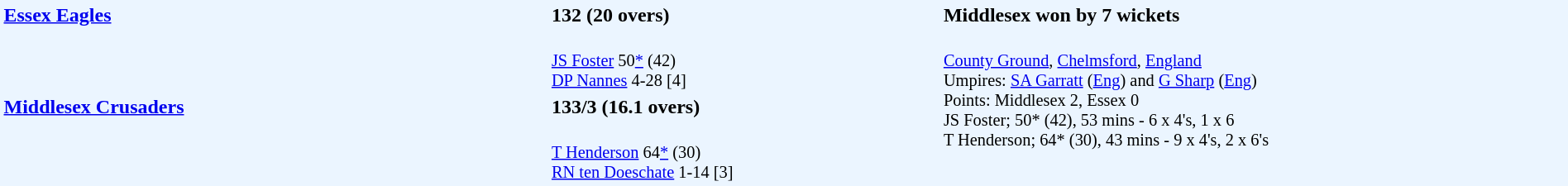<table style="width:100%; background:#ebf5ff;">
<tr>
<td style="width:35%; vertical-align:top;" rowspan="2"><strong><a href='#'>Essex Eagles</a></strong></td>
<td style="width:25%;"><strong>132 (20 overs)</strong></td>
<td style="width:40%;"><strong>Middlesex won by 7 wickets</strong></td>
</tr>
<tr>
<td style="font-size: 85%;"><br><a href='#'>JS Foster</a> 50<a href='#'>*</a> (42)<br>
<a href='#'>DP Nannes</a> 4-28 [4]</td>
<td style="vertical-align:top; font-size:85%;" rowspan="3"><br><a href='#'>County Ground</a>, <a href='#'>Chelmsford</a>, <a href='#'>England</a><br>
Umpires: <a href='#'>SA Garratt</a> (<a href='#'>Eng</a>) and <a href='#'>G Sharp</a> (<a href='#'>Eng</a>)<br>
Points: Middlesex 2, Essex 0<br>JS Foster; 50* (42), 53 mins - 6 x 4's, 1 x 6<br>
T Henderson; 64* (30), 43 mins - 9 x 4's, 2 x 6's</td>
</tr>
<tr>
<td style="vertical-align:top;" rowspan="2"><strong><a href='#'>Middlesex Crusaders</a></strong></td>
<td><strong>133/3 (16.1 overs)</strong></td>
</tr>
<tr>
<td style="font-size: 85%;"><br><a href='#'>T Henderson</a> 64<a href='#'>*</a> (30)<br>
<a href='#'>RN ten Doeschate</a> 1-14 [3]</td>
</tr>
</table>
